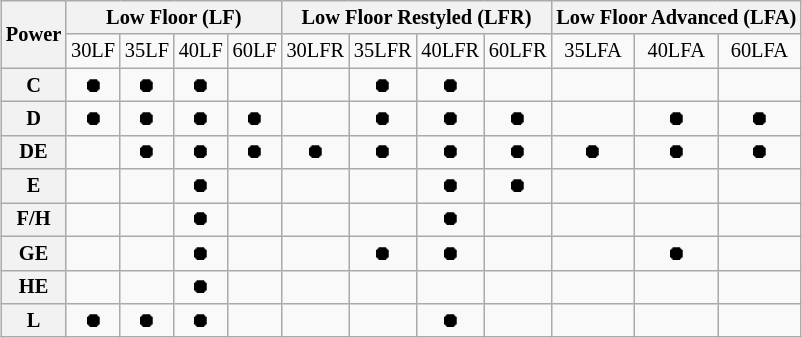<table class="wikitable" style="margin:1em auto; font-size:85%; text-align:center;">
<tr>
<th rowspan=2>Power</th>
<th colspan=4>Low Floor (LF)</th>
<th colspan=4>Low Floor Restyled (LFR)</th>
<th colspan=3>Low Floor Advanced (LFA)</th>
</tr>
<tr>
<td>30LF</td>
<td>35LF</td>
<td>40LF</td>
<td>60LF</td>
<td>30LFR</td>
<td>35LFR</td>
<td>40LFR</td>
<td>60LFR</td>
<td>35LFA</td>
<td>40LFA</td>
<td>60LFA</td>
</tr>
<tr>
<th>C</th>
<td>⏺</td>
<td>⏺</td>
<td>⏺</td>
<td></td>
<td></td>
<td>⏺</td>
<td>⏺</td>
<td></td>
<td></td>
<td></td>
<td></td>
</tr>
<tr>
<th>D</th>
<td>⏺</td>
<td>⏺</td>
<td>⏺</td>
<td>⏺</td>
<td></td>
<td>⏺</td>
<td>⏺</td>
<td>⏺</td>
<td></td>
<td>⏺</td>
<td>⏺</td>
</tr>
<tr>
<th>DE</th>
<td></td>
<td>⏺</td>
<td>⏺</td>
<td>⏺</td>
<td>⏺</td>
<td>⏺</td>
<td>⏺</td>
<td>⏺</td>
<td>⏺</td>
<td>⏺</td>
<td>⏺</td>
</tr>
<tr>
<th>E</th>
<td></td>
<td></td>
<td>⏺</td>
<td></td>
<td></td>
<td></td>
<td>⏺</td>
<td>⏺</td>
<td></td>
<td></td>
<td></td>
</tr>
<tr>
<th>F/H</th>
<td></td>
<td></td>
<td>⏺</td>
<td></td>
<td></td>
<td></td>
<td>⏺</td>
<td></td>
<td></td>
<td></td>
<td></td>
</tr>
<tr>
<th>GE</th>
<td></td>
<td></td>
<td>⏺</td>
<td></td>
<td></td>
<td>⏺</td>
<td>⏺</td>
<td></td>
<td></td>
<td>⏺</td>
<td></td>
</tr>
<tr>
<th>HE</th>
<td></td>
<td></td>
<td>⏺</td>
<td></td>
<td></td>
<td></td>
<td></td>
<td></td>
<td></td>
<td></td>
<td></td>
</tr>
<tr>
<th>L</th>
<td>⏺</td>
<td>⏺</td>
<td>⏺</td>
<td></td>
<td></td>
<td></td>
<td>⏺</td>
<td></td>
<td></td>
<td></td>
<td></td>
</tr>
</table>
